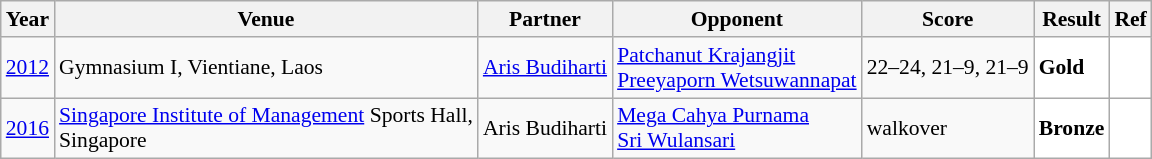<table class="sortable wikitable" style="font-size: 90%;">
<tr>
<th>Year</th>
<th>Venue</th>
<th>Partner</th>
<th>Opponent</th>
<th>Score</th>
<th>Result</th>
<th>Ref</th>
</tr>
<tr>
<td align="center"><a href='#'>2012</a></td>
<td align="left">Gymnasium I, Vientiane, Laos</td>
<td align="left"> <a href='#'>Aris Budiharti</a></td>
<td align="left"> <a href='#'>Patchanut Krajangjit</a><br> <a href='#'>Preeyaporn Wetsuwannapat</a></td>
<td align="left">22–24, 21–9, 21–9</td>
<td style="text-align:left; background:white"> <strong>Gold</strong></td>
<td style="text-align:center; background:white"></td>
</tr>
<tr>
<td align="center"><a href='#'>2016</a></td>
<td align="left"><a href='#'>Singapore Institute of Management</a> Sports Hall,<br> Singapore</td>
<td align="left"> Aris Budiharti</td>
<td align="left"> <a href='#'>Mega Cahya Purnama</a><br> <a href='#'>Sri Wulansari</a></td>
<td align="left">walkover</td>
<td style="text-align:left; background:white"> <strong>Bronze</strong></td>
<td style="text-align:center; background:white"></td>
</tr>
</table>
